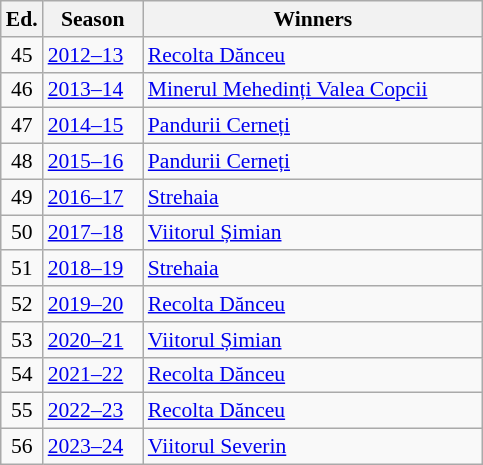<table class="wikitable" style="font-size:90%">
<tr>
<th><abbr>Ed.</abbr></th>
<th width="60">Season</th>
<th width="220">Winners</th>
</tr>
<tr>
<td align=center>45</td>
<td><a href='#'>2012–13</a></td>
<td><a href='#'>Recolta Dănceu</a></td>
</tr>
<tr>
<td align=center>46</td>
<td><a href='#'>2013–14</a></td>
<td><a href='#'>Minerul Mehedinți Valea Copcii</a></td>
</tr>
<tr>
<td align=center>47</td>
<td><a href='#'>2014–15</a></td>
<td><a href='#'>Pandurii Cerneți</a></td>
</tr>
<tr>
<td align=center>48</td>
<td><a href='#'>2015–16</a></td>
<td><a href='#'>Pandurii Cerneți</a></td>
</tr>
<tr>
<td align=center>49</td>
<td><a href='#'>2016–17</a></td>
<td><a href='#'>Strehaia</a></td>
</tr>
<tr>
<td align=center>50</td>
<td><a href='#'>2017–18</a></td>
<td><a href='#'>Viitorul Șimian</a></td>
</tr>
<tr>
<td align=center>51</td>
<td><a href='#'>2018–19</a></td>
<td><a href='#'>Strehaia</a></td>
</tr>
<tr>
<td align=center>52</td>
<td><a href='#'>2019–20</a></td>
<td><a href='#'>Recolta Dănceu</a></td>
</tr>
<tr>
<td align=center>53</td>
<td><a href='#'>2020–21</a></td>
<td><a href='#'>Viitorul Șimian</a></td>
</tr>
<tr>
<td align=center>54</td>
<td><a href='#'>2021–22</a></td>
<td><a href='#'>Recolta Dănceu</a></td>
</tr>
<tr>
<td align=center>55</td>
<td><a href='#'>2022–23</a></td>
<td><a href='#'>Recolta Dănceu</a></td>
</tr>
<tr>
<td align=center>56</td>
<td><a href='#'>2023–24</a></td>
<td><a href='#'>Viitorul Severin</a></td>
</tr>
</table>
